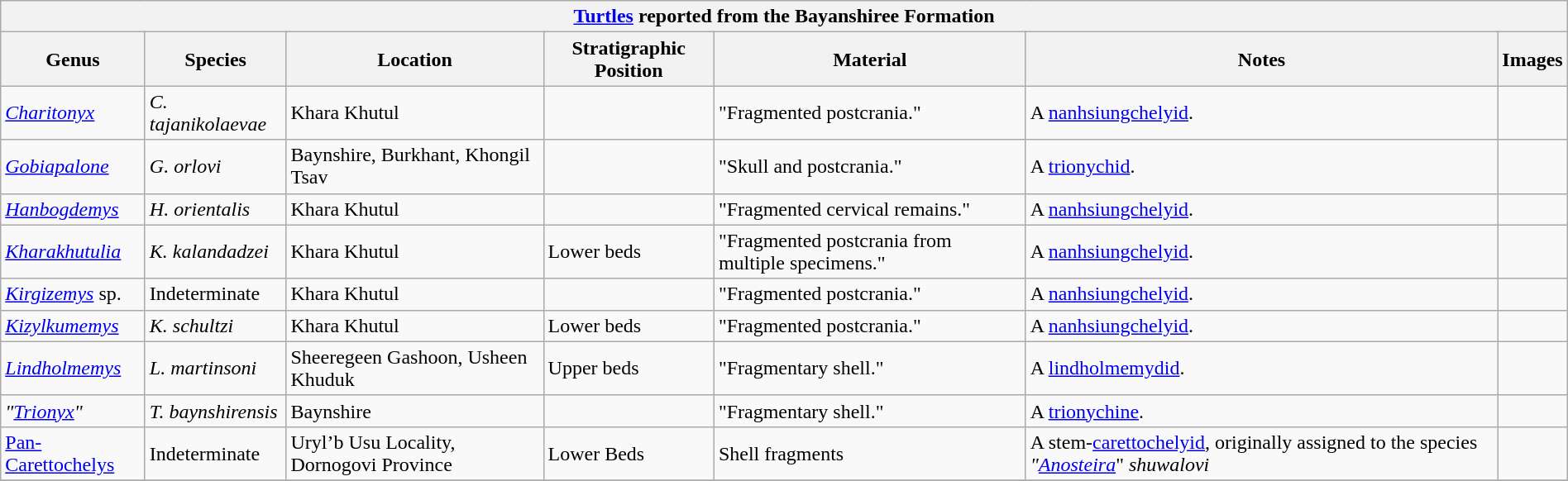<table class="wikitable" align="center" width="100%">
<tr>
<th colspan="7" align="center"><strong><a href='#'>Turtles</a> reported from the Bayanshiree Formation</strong></th>
</tr>
<tr>
<th>Genus</th>
<th>Species</th>
<th>Location</th>
<th>Stratigraphic Position</th>
<th>Material</th>
<th>Notes</th>
<th>Images</th>
</tr>
<tr>
<td><em><a href='#'>Charitonyx</a></em></td>
<td><em>C. tajanikolaevae</em></td>
<td>Khara Khutul</td>
<td></td>
<td>"Fragmented postcrania."</td>
<td>A <a href='#'>nanhsiungchelyid</a>.</td>
<td></td>
</tr>
<tr>
<td><em><a href='#'>Gobiapalone</a></em></td>
<td><em>G. orlovi</em></td>
<td>Baynshire, Burkhant, Khongil Tsav</td>
<td></td>
<td>"Skull and postcrania."</td>
<td>A <a href='#'>trionychid</a>.</td>
<td></td>
</tr>
<tr>
<td><em><a href='#'>Hanbogdemys</a></em></td>
<td><em>H. orientalis</em></td>
<td>Khara Khutul</td>
<td></td>
<td>"Fragmented cervical remains."</td>
<td>A <a href='#'>nanhsiungchelyid</a>.</td>
<td></td>
</tr>
<tr>
<td><em><a href='#'>Kharakhutulia</a></em></td>
<td><em>K. kalandadzei</em></td>
<td>Khara Khutul</td>
<td>Lower beds</td>
<td>"Fragmented postcrania from multiple specimens."</td>
<td>A <a href='#'>nanhsiungchelyid</a>.</td>
<td></td>
</tr>
<tr>
<td><em><a href='#'>Kirgizemys</a></em> sp.</td>
<td>Indeterminate</td>
<td>Khara Khutul</td>
<td></td>
<td>"Fragmented postcrania."</td>
<td>A <a href='#'>nanhsiungchelyid</a>.</td>
<td></td>
</tr>
<tr>
<td><em><a href='#'>Kizylkumemys</a></em></td>
<td><em>K. schultzi</em></td>
<td>Khara Khutul</td>
<td>Lower beds</td>
<td>"Fragmented postcrania."</td>
<td>A <a href='#'>nanhsiungchelyid</a>.</td>
<td></td>
</tr>
<tr>
<td><em><a href='#'>Lindholmemys</a></em></td>
<td><em>L. martinsoni</em></td>
<td>Sheeregeen Gashoon, Usheen Khuduk</td>
<td>Upper beds</td>
<td>"Fragmentary shell."</td>
<td>A <a href='#'>lindholmemydid</a>.</td>
<td></td>
</tr>
<tr>
<td><em>"<a href='#'>Trionyx</a>"</em></td>
<td><em>T. baynshirensis</em></td>
<td>Baynshire</td>
<td></td>
<td>"Fragmentary shell."</td>
<td>A <a href='#'>trionychine</a>.</td>
<td></td>
</tr>
<tr>
<td><a href='#'>Pan-Carettochelys</a></td>
<td>Indeterminate</td>
<td>Uryl’b Usu Locality, Dornogovi Province</td>
<td>Lower Beds</td>
<td>Shell fragments</td>
<td>A stem-<a href='#'>carettochelyid</a>, originally assigned to the species <em>"<a href='#'>Anosteira</a></em>" <em>shuwalovi</em></td>
<td></td>
</tr>
<tr>
</tr>
</table>
